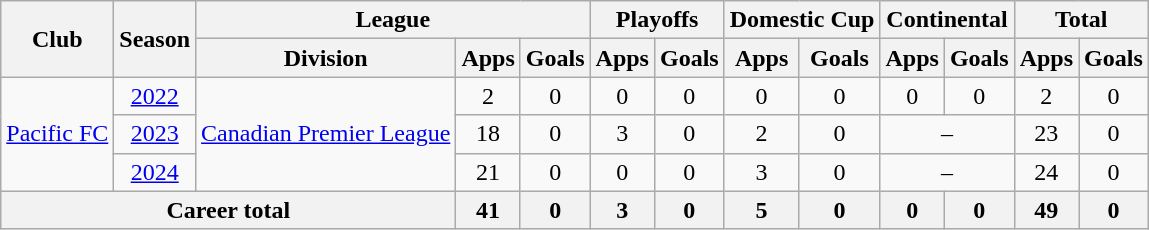<table class="wikitable" style="text-align: center">
<tr>
<th rowspan="2">Club</th>
<th rowspan="2">Season</th>
<th colspan="3">League</th>
<th colspan="2">Playoffs</th>
<th colspan="2">Domestic Cup</th>
<th colspan="2">Continental</th>
<th colspan="2">Total</th>
</tr>
<tr>
<th>Division</th>
<th>Apps</th>
<th>Goals</th>
<th>Apps</th>
<th>Goals</th>
<th>Apps</th>
<th>Goals</th>
<th>Apps</th>
<th>Goals</th>
<th>Apps</th>
<th>Goals</th>
</tr>
<tr>
<td rowspan=3><a href='#'>Pacific FC</a></td>
<td><a href='#'>2022</a></td>
<td rowspan=3><a href='#'>Canadian Premier League</a></td>
<td>2</td>
<td>0</td>
<td>0</td>
<td>0</td>
<td>0</td>
<td>0</td>
<td>0</td>
<td>0</td>
<td>2</td>
<td>0</td>
</tr>
<tr>
<td><a href='#'>2023</a></td>
<td>18</td>
<td>0</td>
<td>3</td>
<td>0</td>
<td>2</td>
<td>0</td>
<td colspan="2">–</td>
<td>23</td>
<td>0</td>
</tr>
<tr>
<td><a href='#'>2024</a></td>
<td>21</td>
<td>0</td>
<td>0</td>
<td>0</td>
<td>3</td>
<td>0</td>
<td colspan="2">–</td>
<td>24</td>
<td>0</td>
</tr>
<tr>
<th colspan="3"><strong>Career total</strong></th>
<th>41</th>
<th>0</th>
<th>3</th>
<th>0</th>
<th>5</th>
<th>0</th>
<th>0</th>
<th>0</th>
<th>49</th>
<th>0</th>
</tr>
</table>
